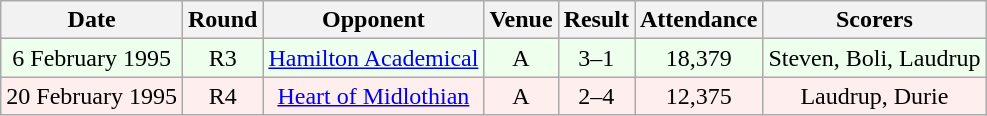<table class="wikitable sortable" style="font-size:100%; text-align:center">
<tr>
<th>Date</th>
<th>Round</th>
<th>Opponent</th>
<th>Venue</th>
<th>Result</th>
<th>Attendance</th>
<th>Scorers</th>
</tr>
<tr bgcolor = "#EEFFEE">
<td>6 February 1995</td>
<td>R3</td>
<td><a href='#'>Hamilton Academical</a></td>
<td>A</td>
<td>3–1</td>
<td>18,379</td>
<td>Steven, Boli, Laudrup</td>
</tr>
<tr bgcolor = "#FFEEEE">
<td>20 February 1995</td>
<td>R4</td>
<td><a href='#'>Heart of Midlothian</a></td>
<td>A</td>
<td>2–4</td>
<td>12,375</td>
<td>Laudrup, Durie</td>
</tr>
</table>
